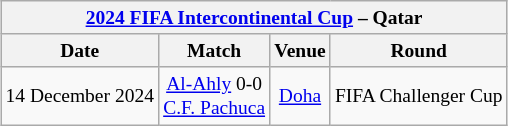<table class="wikitable" style="margin:1em auto 1em auto; text-align:center; font-size:small;">
<tr>
<th colspan="4"><a href='#'>2024 FIFA Intercontinental Cup</a> – Qatar</th>
</tr>
<tr>
<th>Date</th>
<th>Match</th>
<th>Venue</th>
<th>Round</th>
</tr>
<tr>
<td>14 December 2024</td>
<td><a href='#'>Al-Ahly</a>  0-0  <br> <a href='#'>C.F. Pachuca</a></td>
<td><a href='#'>Doha</a></td>
<td>FIFA Challenger Cup</td>
</tr>
</table>
